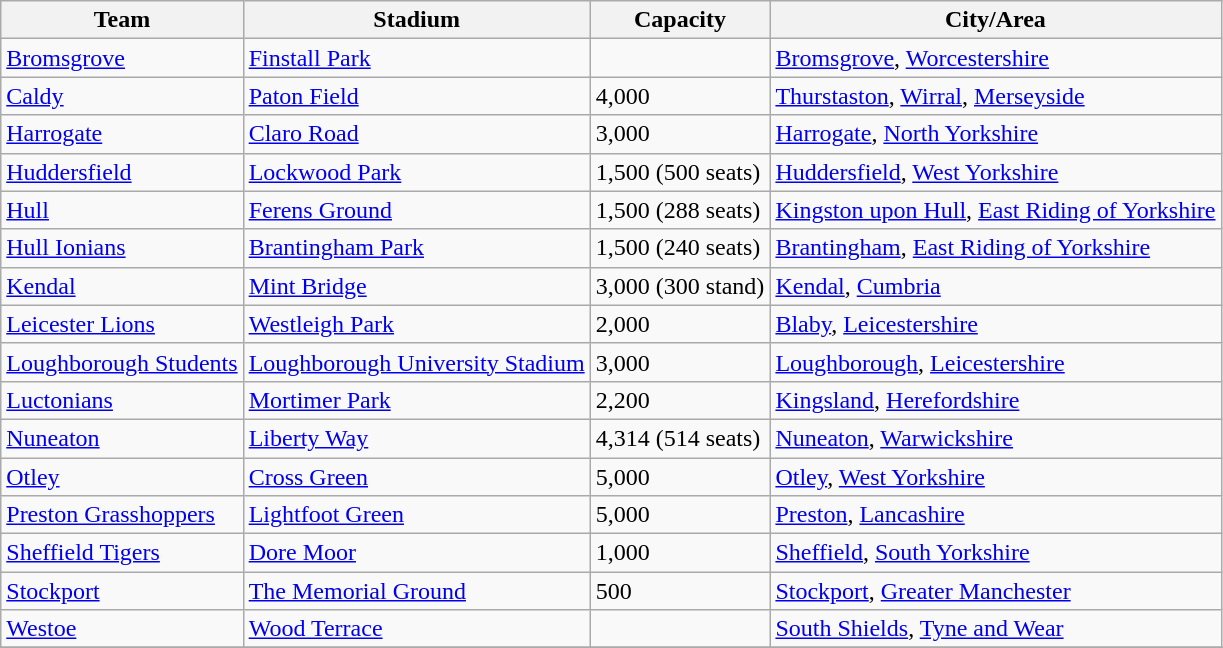<table class="wikitable sortable">
<tr>
<th>Team</th>
<th>Stadium</th>
<th>Capacity</th>
<th>City/Area</th>
</tr>
<tr>
<td><a href='#'>Bromsgrove</a></td>
<td><a href='#'>Finstall Park</a></td>
<td></td>
<td><a href='#'>Bromsgrove</a>, <a href='#'>Worcestershire</a></td>
</tr>
<tr>
<td><a href='#'>Caldy</a></td>
<td><a href='#'>Paton Field</a></td>
<td>4,000</td>
<td><a href='#'>Thurstaston</a>, <a href='#'>Wirral</a>, <a href='#'>Merseyside</a></td>
</tr>
<tr>
<td><a href='#'>Harrogate</a></td>
<td><a href='#'>Claro Road</a></td>
<td>3,000</td>
<td><a href='#'>Harrogate</a>, <a href='#'>North Yorkshire</a></td>
</tr>
<tr>
<td><a href='#'>Huddersfield</a></td>
<td><a href='#'>Lockwood Park</a></td>
<td>1,500 (500 seats)</td>
<td><a href='#'>Huddersfield</a>, <a href='#'>West Yorkshire</a></td>
</tr>
<tr>
<td><a href='#'>Hull</a></td>
<td><a href='#'>Ferens Ground</a></td>
<td>1,500 (288 seats)</td>
<td><a href='#'>Kingston upon Hull</a>, <a href='#'>East Riding of Yorkshire</a></td>
</tr>
<tr>
<td><a href='#'>Hull Ionians</a></td>
<td><a href='#'>Brantingham Park</a></td>
<td>1,500 (240 seats)</td>
<td><a href='#'>Brantingham</a>, <a href='#'>East Riding of Yorkshire</a></td>
</tr>
<tr>
<td><a href='#'>Kendal</a></td>
<td><a href='#'>Mint Bridge</a></td>
<td>3,000 (300 stand)</td>
<td><a href='#'>Kendal</a>, <a href='#'>Cumbria</a></td>
</tr>
<tr>
<td><a href='#'>Leicester Lions</a></td>
<td><a href='#'>Westleigh Park</a></td>
<td>2,000</td>
<td><a href='#'>Blaby</a>, <a href='#'>Leicestershire</a></td>
</tr>
<tr>
<td><a href='#'>Loughborough Students</a></td>
<td><a href='#'>Loughborough University Stadium</a></td>
<td>3,000</td>
<td><a href='#'>Loughborough</a>, <a href='#'>Leicestershire</a></td>
</tr>
<tr>
<td><a href='#'>Luctonians</a></td>
<td><a href='#'>Mortimer Park</a></td>
<td>2,200</td>
<td><a href='#'>Kingsland</a>, <a href='#'>Herefordshire</a></td>
</tr>
<tr>
<td><a href='#'>Nuneaton</a></td>
<td><a href='#'>Liberty Way</a></td>
<td>4,314 (514 seats)</td>
<td><a href='#'>Nuneaton</a>, <a href='#'>Warwickshire</a></td>
</tr>
<tr>
<td><a href='#'>Otley</a></td>
<td><a href='#'>Cross Green</a></td>
<td>5,000</td>
<td><a href='#'>Otley</a>, <a href='#'>West Yorkshire</a></td>
</tr>
<tr>
<td><a href='#'>Preston Grasshoppers</a></td>
<td><a href='#'>Lightfoot Green</a></td>
<td>5,000</td>
<td><a href='#'>Preston</a>, <a href='#'>Lancashire</a></td>
</tr>
<tr>
<td><a href='#'>Sheffield Tigers</a></td>
<td><a href='#'>Dore Moor</a></td>
<td>1,000</td>
<td><a href='#'>Sheffield</a>, <a href='#'>South Yorkshire</a></td>
</tr>
<tr>
<td><a href='#'>Stockport</a></td>
<td><a href='#'>The Memorial Ground</a></td>
<td>500</td>
<td><a href='#'>Stockport</a>, <a href='#'>Greater Manchester</a></td>
</tr>
<tr>
<td><a href='#'>Westoe</a></td>
<td><a href='#'>Wood Terrace</a></td>
<td></td>
<td><a href='#'>South Shields</a>, <a href='#'>Tyne and Wear</a></td>
</tr>
<tr>
</tr>
</table>
